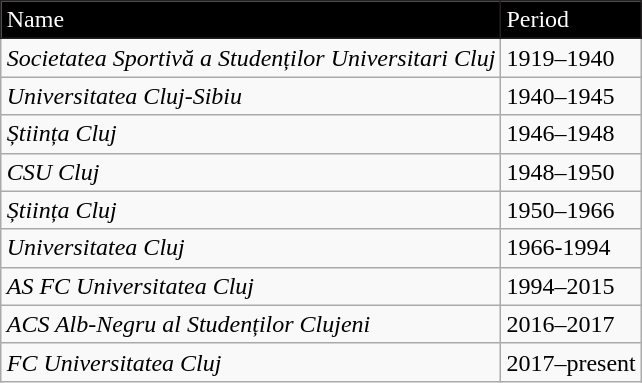<table class="wikitable" style="text-align: left" align="right">
<tr>
<td style="background:#000000;color:#FFFFFF;border:1px solid #231f20">Name</td>
<td style="background:#000000;color:#FFFFFF;border:1px solid #231f20">Period</td>
</tr>
<tr>
<td align=left><em>Societatea Sportivă a Studenților Universitari Cluj</em></td>
<td>1919–1940</td>
</tr>
<tr>
<td align=left><em>Universitatea Cluj-Sibiu</em></td>
<td>1940–1945</td>
</tr>
<tr>
<td align=left><em>Știința Cluj</em></td>
<td>1946–1948</td>
</tr>
<tr>
<td align=left><em>CSU Cluj</em></td>
<td>1948–1950</td>
</tr>
<tr>
<td align=left><em>Știința Cluj</em></td>
<td>1950–1966</td>
</tr>
<tr>
<td align=left><em>Universitatea Cluj</em></td>
<td>1966-1994</td>
</tr>
<tr>
<td align=left><em>AS FC Universitatea Cluj</em></td>
<td>1994–2015</td>
</tr>
<tr>
<td align=left><em>ACS Alb-Negru al Studenților Clujeni</em></td>
<td>2016–2017</td>
</tr>
<tr>
<td align=left><em>FC Universitatea Cluj</em></td>
<td>2017–present</td>
</tr>
</table>
